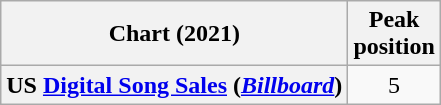<table class="wikitable plainrowheaders" style="text-align:center">
<tr>
<th scope="col">Chart (2021)</th>
<th scope="col">Peak<br>position</th>
</tr>
<tr>
<th scope="row">US <a href='#'>Digital Song Sales</a> (<em><a href='#'>Billboard</a></em>)</th>
<td>5</td>
</tr>
</table>
